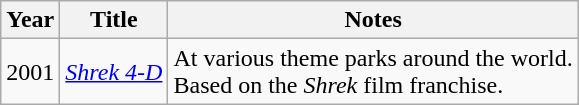<table class="wikitable">
<tr>
<th>Year</th>
<th>Title</th>
<th>Notes</th>
</tr>
<tr>
<td>2001</td>
<td><em><a href='#'>Shrek 4-D</a></em></td>
<td>At various theme parks around the world.<br>Based on the <em>Shrek</em> film franchise.</td>
</tr>
</table>
